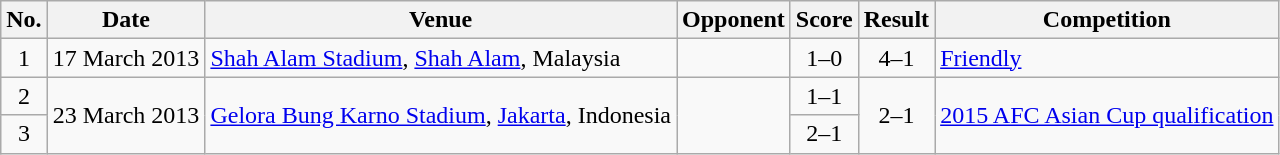<table class="wikitable sortable">
<tr>
<th scope="col">No.</th>
<th scope="col">Date</th>
<th scope="col">Venue</th>
<th scope="col">Opponent</th>
<th scope="col">Score</th>
<th scope="col">Result</th>
<th scope="col">Competition</th>
</tr>
<tr>
<td style="text-align:center">1</td>
<td>17 March 2013</td>
<td><a href='#'>Shah Alam Stadium</a>, <a href='#'>Shah Alam</a>, Malaysia</td>
<td></td>
<td style="text-align:center">1–0</td>
<td style="text-align:center">4–1</td>
<td><a href='#'>Friendly</a></td>
</tr>
<tr>
<td style="text-align:center">2</td>
<td rowspan="2">23 March 2013</td>
<td rowspan="2"><a href='#'>Gelora Bung Karno Stadium</a>, <a href='#'>Jakarta</a>, Indonesia</td>
<td rowspan="2"></td>
<td style="text-align:center">1–1</td>
<td rowspan="2" style="text-align:center">2–1</td>
<td rowspan="2"><a href='#'>2015 AFC Asian Cup qualification</a></td>
</tr>
<tr>
<td style="text-align:center">3</td>
<td style="text-align:center">2–1</td>
</tr>
</table>
